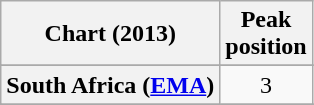<table class="wikitable sortable plainrowheaders">
<tr>
<th scope="col">Chart (2013)</th>
<th scope="col">Peak<br>position</th>
</tr>
<tr>
</tr>
<tr>
</tr>
<tr>
</tr>
<tr>
</tr>
<tr>
</tr>
<tr>
</tr>
<tr>
</tr>
<tr>
</tr>
<tr>
</tr>
<tr>
</tr>
<tr>
</tr>
<tr>
</tr>
<tr>
</tr>
<tr>
</tr>
<tr>
<th scope="row">South Africa (<a href='#'>EMA</a>)</th>
<td align="center">3</td>
</tr>
<tr>
</tr>
<tr>
</tr>
<tr>
</tr>
<tr>
</tr>
<tr>
</tr>
<tr>
</tr>
<tr>
</tr>
<tr>
</tr>
<tr>
</tr>
</table>
